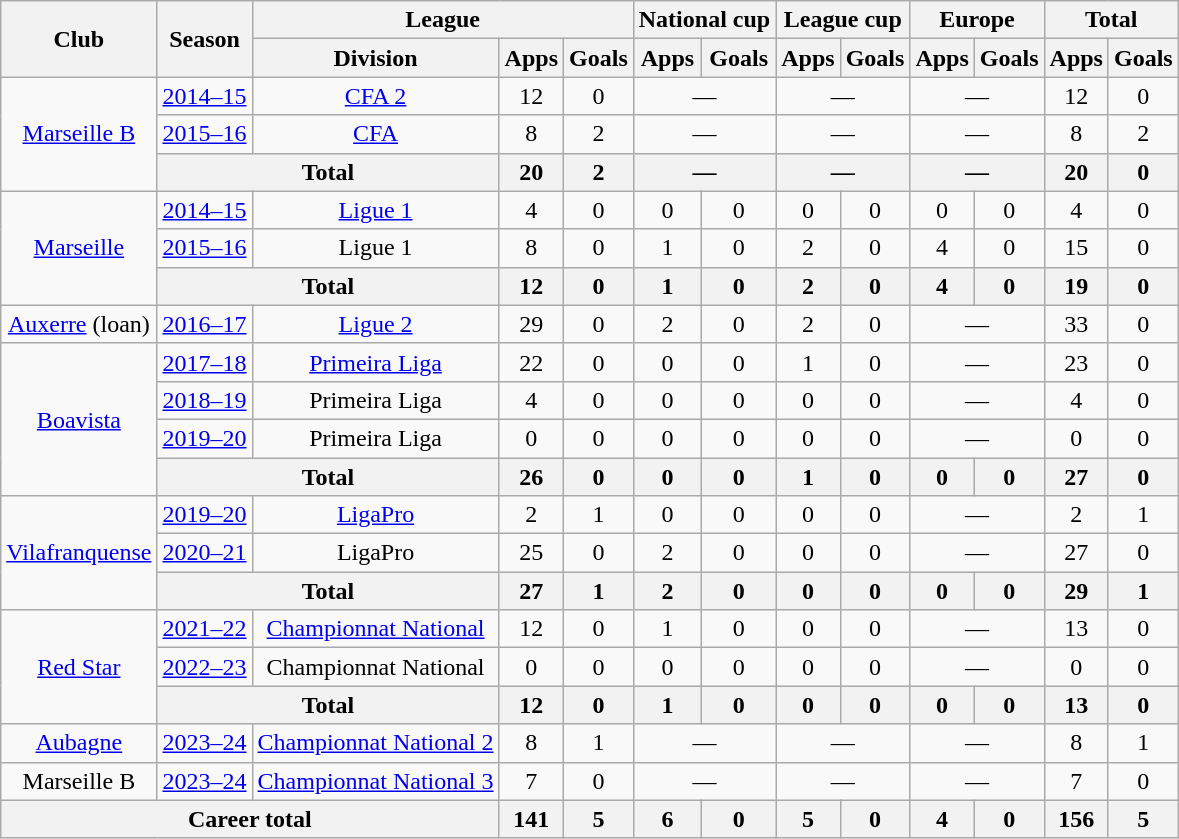<table class="wikitable" Style="text-align:center">
<tr>
<th rowspan="2">Club</th>
<th rowspan="2">Season</th>
<th colspan="3">League</th>
<th colspan="2">National cup</th>
<th colspan="2">League cup</th>
<th colspan="2">Europe</th>
<th colspan="2">Total</th>
</tr>
<tr>
<th>Division</th>
<th>Apps</th>
<th>Goals</th>
<th>Apps</th>
<th>Goals</th>
<th>Apps</th>
<th>Goals</th>
<th>Apps</th>
<th>Goals</th>
<th>Apps</th>
<th>Goals</th>
</tr>
<tr>
<td rowspan="3"><a href='#'>Marseille B</a></td>
<td><a href='#'>2014–15</a></td>
<td><a href='#'>CFA 2</a></td>
<td>12</td>
<td>0</td>
<td colspan="2">—</td>
<td colspan="2">—</td>
<td colspan="2">—</td>
<td>12</td>
<td>0</td>
</tr>
<tr>
<td><a href='#'>2015–16</a></td>
<td><a href='#'>CFA</a></td>
<td>8</td>
<td>2</td>
<td colspan="2">—</td>
<td colspan="2">—</td>
<td colspan="2">—</td>
<td>8</td>
<td>2</td>
</tr>
<tr>
<th colspan="2">Total</th>
<th>20</th>
<th>2</th>
<th colspan="2">—</th>
<th colspan="2">—</th>
<th colspan="2">—</th>
<th>20</th>
<th>0</th>
</tr>
<tr>
<td rowspan="3"><a href='#'>Marseille</a></td>
<td><a href='#'>2014–15</a></td>
<td><a href='#'>Ligue 1</a></td>
<td>4</td>
<td>0</td>
<td>0</td>
<td>0</td>
<td>0</td>
<td>0</td>
<td>0</td>
<td>0</td>
<td>4</td>
<td>0</td>
</tr>
<tr>
<td><a href='#'>2015–16</a></td>
<td>Ligue 1</td>
<td>8</td>
<td>0</td>
<td>1</td>
<td>0</td>
<td>2</td>
<td>0</td>
<td>4</td>
<td>0</td>
<td>15</td>
<td>0</td>
</tr>
<tr>
<th colspan="2">Total</th>
<th>12</th>
<th>0</th>
<th>1</th>
<th>0</th>
<th>2</th>
<th>0</th>
<th>4</th>
<th>0</th>
<th>19</th>
<th>0</th>
</tr>
<tr>
<td><a href='#'>Auxerre</a> (loan)</td>
<td><a href='#'>2016–17</a></td>
<td><a href='#'>Ligue 2</a></td>
<td>29</td>
<td>0</td>
<td>2</td>
<td>0</td>
<td>2</td>
<td>0</td>
<td colspan="2">—</td>
<td>33</td>
<td>0</td>
</tr>
<tr>
<td rowspan="4"><a href='#'>Boavista</a></td>
<td><a href='#'>2017–18</a></td>
<td><a href='#'>Primeira Liga</a></td>
<td>22</td>
<td>0</td>
<td>0</td>
<td>0</td>
<td>1</td>
<td>0</td>
<td colspan="2">—</td>
<td>23</td>
<td>0</td>
</tr>
<tr>
<td><a href='#'>2018–19</a></td>
<td>Primeira Liga</td>
<td>4</td>
<td>0</td>
<td>0</td>
<td>0</td>
<td>0</td>
<td>0</td>
<td colspan="2">—</td>
<td>4</td>
<td>0</td>
</tr>
<tr>
<td><a href='#'>2019–20</a></td>
<td>Primeira Liga</td>
<td>0</td>
<td>0</td>
<td>0</td>
<td>0</td>
<td>0</td>
<td>0</td>
<td colspan="2">—</td>
<td>0</td>
<td>0</td>
</tr>
<tr>
<th colspan="2">Total</th>
<th>26</th>
<th>0</th>
<th>0</th>
<th>0</th>
<th>1</th>
<th>0</th>
<th>0</th>
<th>0</th>
<th>27</th>
<th>0</th>
</tr>
<tr>
<td rowspan="3"><a href='#'>Vilafranquense</a></td>
<td><a href='#'>2019–20</a></td>
<td><a href='#'>LigaPro</a></td>
<td>2</td>
<td>1</td>
<td>0</td>
<td>0</td>
<td>0</td>
<td>0</td>
<td colspan="2">—</td>
<td>2</td>
<td>1</td>
</tr>
<tr>
<td><a href='#'>2020–21</a></td>
<td>LigaPro</td>
<td>25</td>
<td>0</td>
<td>2</td>
<td>0</td>
<td>0</td>
<td>0</td>
<td colspan="2">—</td>
<td>27</td>
<td>0</td>
</tr>
<tr>
<th colspan="2">Total</th>
<th>27</th>
<th>1</th>
<th>2</th>
<th>0</th>
<th>0</th>
<th>0</th>
<th>0</th>
<th>0</th>
<th>29</th>
<th>1</th>
</tr>
<tr>
<td rowspan="3"><a href='#'>Red Star</a></td>
<td><a href='#'>2021–22</a></td>
<td><a href='#'>Championnat National</a></td>
<td>12</td>
<td>0</td>
<td>1</td>
<td>0</td>
<td>0</td>
<td>0</td>
<td colspan="2">—</td>
<td>13</td>
<td>0</td>
</tr>
<tr>
<td><a href='#'>2022–23</a></td>
<td>Championnat National</td>
<td>0</td>
<td>0</td>
<td>0</td>
<td>0</td>
<td>0</td>
<td>0</td>
<td colspan="2">—</td>
<td>0</td>
<td>0</td>
</tr>
<tr>
<th colspan="2">Total</th>
<th>12</th>
<th>0</th>
<th>1</th>
<th>0</th>
<th>0</th>
<th>0</th>
<th>0</th>
<th>0</th>
<th>13</th>
<th>0</th>
</tr>
<tr>
<td rowspan="1"><a href='#'>Aubagne</a></td>
<td><a href='#'>2023–24</a></td>
<td><a href='#'>Championnat National 2</a></td>
<td>8</td>
<td>1</td>
<td colspan="2">—</td>
<td colspan="2">—</td>
<td colspan="2">—</td>
<td>8</td>
<td>1</td>
</tr>
<tr>
<td rowspan="1">Marseille B</td>
<td><a href='#'>2023–24</a></td>
<td><a href='#'>Championnat National 3</a></td>
<td>7</td>
<td>0</td>
<td colspan="2">—</td>
<td colspan="2">—</td>
<td colspan="2">—</td>
<td>7</td>
<td>0</td>
</tr>
<tr>
<th colspan="3">Career total</th>
<th>141</th>
<th>5</th>
<th>6</th>
<th>0</th>
<th>5</th>
<th>0</th>
<th>4</th>
<th>0</th>
<th>156</th>
<th>5</th>
</tr>
</table>
